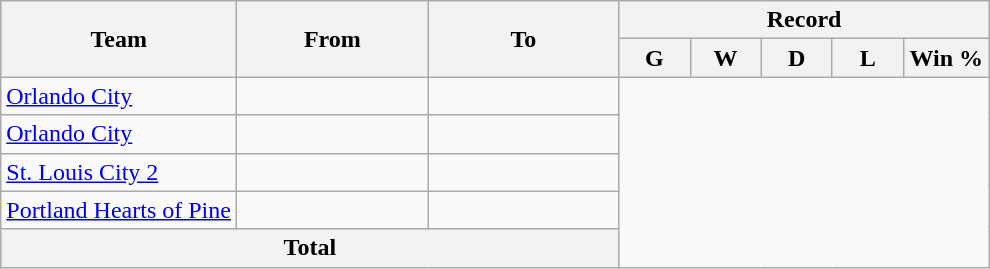<table class="wikitable" style="text-align: center">
<tr>
<th rowspan=2! width=150>Team</th>
<th rowspan=2! width=120>From</th>
<th rowspan=2! width=120>To</th>
<th colspan=7>Record</th>
</tr>
<tr>
<th width=40>G</th>
<th width=40>W</th>
<th width=40>D</th>
<th width=40>L</th>
<th width=50>Win %</th>
</tr>
<tr>
<td align=left><a href='#'>Orlando City</a></td>
<td align=left></td>
<td align=left><br></td>
</tr>
<tr>
<td align=left><a href='#'>Orlando City</a></td>
<td align=left></td>
<td align=left><br></td>
</tr>
<tr>
<td align=left><a href='#'>St. Louis City 2</a></td>
<td align=left></td>
<td align=left><br></td>
</tr>
<tr>
<td align=left><a href='#'>Portland Hearts of Pine</a></td>
<td align=left></td>
<td align=left><br></td>
</tr>
<tr>
<th colspan="3">Total<br></th>
</tr>
</table>
